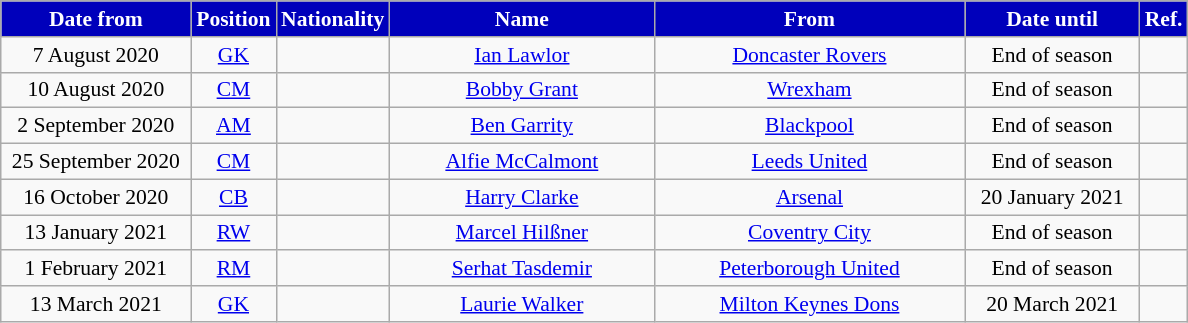<table class="wikitable"  style="text-align:center; font-size:90%; ">
<tr>
<th style="background:#0000BB; color:#FFFFFF; width:120px;">Date from</th>
<th style="background:#0000BB; color:#FFFFFF; width:50px;">Position</th>
<th style="background:#0000BB; color:#FFFFFF; width:50px;">Nationality</th>
<th style="background:#0000BB; color:#FFFFFF; width:170px;">Name</th>
<th style="background:#0000BB; color:#FFFFFF; width:200px;">From</th>
<th style="background:#0000BB; color:#FFFFFF; width:110px;">Date until</th>
<th style="background:#0000BB; color:#FFFFFF; width:25px;">Ref.</th>
</tr>
<tr>
<td>7 August 2020</td>
<td><a href='#'>GK</a></td>
<td></td>
<td><a href='#'>Ian Lawlor</a></td>
<td> <a href='#'>Doncaster Rovers</a></td>
<td>End of season</td>
<td></td>
</tr>
<tr>
<td>10 August 2020</td>
<td><a href='#'>CM</a></td>
<td></td>
<td><a href='#'>Bobby Grant</a></td>
<td> <a href='#'>Wrexham</a></td>
<td>End of season</td>
<td></td>
</tr>
<tr>
<td>2 September 2020</td>
<td><a href='#'>AM</a></td>
<td></td>
<td><a href='#'>Ben Garrity</a></td>
<td> <a href='#'>Blackpool</a></td>
<td>End of season</td>
<td></td>
</tr>
<tr>
<td>25 September 2020</td>
<td><a href='#'>CM</a></td>
<td></td>
<td><a href='#'>Alfie McCalmont</a></td>
<td> <a href='#'>Leeds United</a></td>
<td>End of season</td>
<td></td>
</tr>
<tr>
<td>16 October 2020</td>
<td><a href='#'>CB</a></td>
<td></td>
<td><a href='#'>Harry Clarke</a></td>
<td> <a href='#'>Arsenal</a></td>
<td>20 January 2021</td>
<td></td>
</tr>
<tr>
<td>13 January 2021</td>
<td><a href='#'>RW</a></td>
<td></td>
<td><a href='#'>Marcel Hilßner</a></td>
<td> <a href='#'>Coventry City</a></td>
<td>End of season</td>
<td></td>
</tr>
<tr>
<td>1 February 2021</td>
<td><a href='#'>RM</a></td>
<td></td>
<td><a href='#'>Serhat Tasdemir</a></td>
<td> <a href='#'>Peterborough United</a></td>
<td>End of season</td>
<td></td>
</tr>
<tr>
<td>13 March 2021</td>
<td><a href='#'>GK</a></td>
<td></td>
<td><a href='#'>Laurie Walker</a></td>
<td> <a href='#'>Milton Keynes Dons</a></td>
<td>20 March 2021</td>
<td></td>
</tr>
</table>
